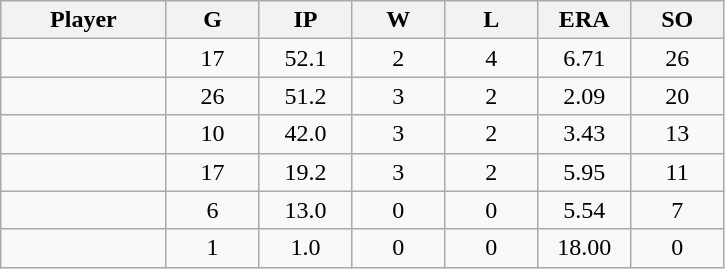<table class="wikitable sortable">
<tr>
<th bgcolor="#DDDDFF" width="16%">Player</th>
<th bgcolor="#DDDDFF" width="9%">G</th>
<th bgcolor="#DDDDFF" width="9%">IP</th>
<th bgcolor="#DDDDFF" width="9%">W</th>
<th bgcolor="#DDDDFF" width="9%">L</th>
<th bgcolor="#DDDDFF" width="9%">ERA</th>
<th bgcolor="#DDDDFF" width="9%">SO</th>
</tr>
<tr align="center">
<td></td>
<td>17</td>
<td>52.1</td>
<td>2</td>
<td>4</td>
<td>6.71</td>
<td>26</td>
</tr>
<tr align="center">
<td></td>
<td>26</td>
<td>51.2</td>
<td>3</td>
<td>2</td>
<td>2.09</td>
<td>20</td>
</tr>
<tr align="center">
<td></td>
<td>10</td>
<td>42.0</td>
<td>3</td>
<td>2</td>
<td>3.43</td>
<td>13</td>
</tr>
<tr align="center">
<td></td>
<td>17</td>
<td>19.2</td>
<td>3</td>
<td>2</td>
<td>5.95</td>
<td>11</td>
</tr>
<tr align="center">
<td></td>
<td>6</td>
<td>13.0</td>
<td>0</td>
<td>0</td>
<td>5.54</td>
<td>7</td>
</tr>
<tr align="center">
<td></td>
<td>1</td>
<td>1.0</td>
<td>0</td>
<td>0</td>
<td>18.00</td>
<td>0</td>
</tr>
</table>
